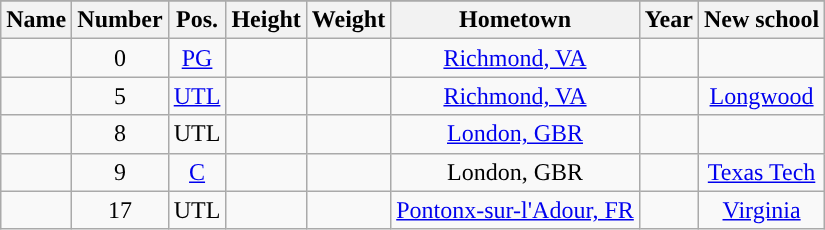<table class="wikitable sortable" style="text-align: center">
<tr>
</tr>
<tr>
<th>Name</th>
<th>Number</th>
<th>Pos.</th>
<th>Height</th>
<th>Weight</th>
<th>Hometown</th>
<th>Year</th>
<th>New school</th>
</tr>
<tr>
<td></td>
<td>0</td>
<td><a href='#'>PG</a></td>
<td></td>
<td></td>
<td><a href='#'>Richmond, VA</a></td>
<td></td>
<td></td>
</tr>
<tr>
<td></td>
<td>5</td>
<td><a href='#'>UTL</a></td>
<td></td>
<td></td>
<td><a href='#'>Richmond, VA</a></td>
<td></td>
<td><a href='#'>Longwood</a></td>
</tr>
<tr>
<td></td>
<td>8</td>
<td>UTL</td>
<td></td>
<td></td>
<td><a href='#'>London, GBR</a></td>
<td></td>
<td></td>
</tr>
<tr>
<td></td>
<td>9</td>
<td><a href='#'>C</a></td>
<td></td>
<td></td>
<td>London, GBR</td>
<td></td>
<td><a href='#'>Texas Tech</a></td>
</tr>
<tr>
<td></td>
<td>17</td>
<td>UTL</td>
<td></td>
<td></td>
<td><a href='#'>Pontonx-sur-l'Adour, FR</a></td>
<td></td>
<td><a href='#'>Virginia</a></td>
</tr>
</table>
